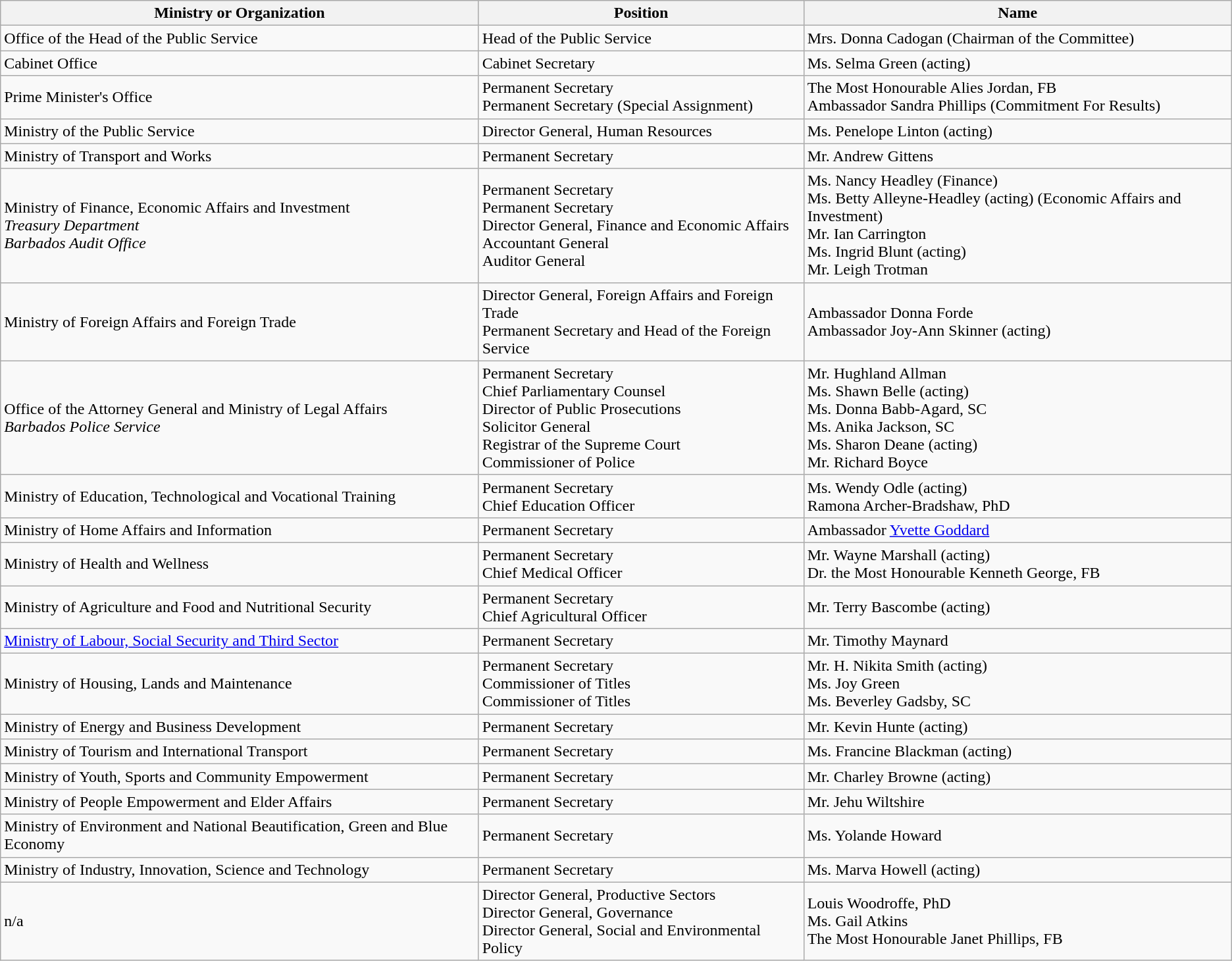<table class="wikitable sortable mw-collapsible">
<tr>
<th>Ministry or Organization</th>
<th>Position</th>
<th>Name</th>
</tr>
<tr>
<td>Office of the Head of the Public Service</td>
<td>Head of the Public Service</td>
<td>Mrs. Donna Cadogan (Chairman of the Committee)</td>
</tr>
<tr>
<td>Cabinet Office</td>
<td>Cabinet Secretary</td>
<td>Ms. Selma Green (acting)</td>
</tr>
<tr>
<td>Prime Minister's Office</td>
<td>Permanent Secretary<br>Permanent Secretary (Special Assignment)</td>
<td>The Most Honourable Alies Jordan, FB<br>Ambassador Sandra Phillips (Commitment For Results)</td>
</tr>
<tr>
<td>Ministry of the Public Service</td>
<td>Director General, Human Resources</td>
<td>Ms. Penelope Linton (acting)</td>
</tr>
<tr>
<td>Ministry of Transport and Works</td>
<td>Permanent Secretary</td>
<td>Mr. Andrew Gittens</td>
</tr>
<tr>
<td>Ministry of Finance, Economic Affairs and Investment<br><em>Treasury Department</em><br><em>Barbados Audit Office</em></td>
<td>Permanent Secretary<br>Permanent Secretary<br>Director General, Finance and Economic Affairs<br>Accountant General<br>Auditor General</td>
<td>Ms. Nancy Headley (Finance)<br>Ms. Betty Alleyne-Headley (acting)
(Economic Affairs and Investment)<br>Mr. Ian Carrington<br>Ms. Ingrid Blunt (acting)<br>Mr. Leigh Trotman</td>
</tr>
<tr>
<td>Ministry of Foreign Affairs and Foreign Trade</td>
<td>Director General, Foreign Affairs and Foreign Trade<br>Permanent Secretary and Head of the Foreign Service</td>
<td>Ambassador Donna Forde<br>Ambassador Joy-Ann Skinner (acting)</td>
</tr>
<tr>
<td>Office of the Attorney General and Ministry of Legal Affairs<br><em>Barbados Police Service</em></td>
<td>Permanent Secretary<br>Chief Parliamentary Counsel<br>Director of Public Prosecutions<br>Solicitor General<br>Registrar of the Supreme Court<br>Commissioner of Police</td>
<td>Mr. Hughland Allman<br>Ms. Shawn Belle (acting)<br>Ms. Donna Babb-Agard, SC<br>Ms. Anika Jackson, SC<br>Ms. Sharon Deane (acting)<br>Mr. Richard Boyce</td>
</tr>
<tr>
<td>Ministry of Education, Technological and Vocational Training</td>
<td>Permanent Secretary<br>Chief Education Officer</td>
<td>Ms. Wendy Odle (acting)<br>Ramona Archer-Bradshaw, PhD</td>
</tr>
<tr>
<td>Ministry of Home Affairs and Information</td>
<td>Permanent Secretary</td>
<td>Ambassador <a href='#'>Yvette Goddard</a></td>
</tr>
<tr>
<td>Ministry of Health and Wellness</td>
<td>Permanent Secretary<br>Chief Medical Officer</td>
<td>Mr. Wayne Marshall (acting)<br>Dr. the Most Honourable Kenneth George, FB</td>
</tr>
<tr>
<td>Ministry of Agriculture and Food and Nutritional Security</td>
<td>Permanent Secretary<br>Chief Agricultural Officer</td>
<td>Mr. Terry Bascombe (acting)</td>
</tr>
<tr>
<td><a href='#'>Ministry of Labour, Social Security and Third Sector</a></td>
<td>Permanent Secretary</td>
<td>Mr. Timothy Maynard</td>
</tr>
<tr>
<td>Ministry of Housing, Lands and Maintenance</td>
<td>Permanent Secretary<br>Commissioner of Titles<br>Commissioner of Titles</td>
<td>Mr. H. Nikita Smith (acting)<br>Ms. Joy Green<br>Ms. Beverley Gadsby, SC</td>
</tr>
<tr>
<td>Ministry of Energy and Business Development</td>
<td>Permanent Secretary</td>
<td>Mr. Kevin Hunte (acting)</td>
</tr>
<tr>
<td>Ministry of Tourism and International Transport</td>
<td>Permanent Secretary</td>
<td>Ms. Francine Blackman (acting)</td>
</tr>
<tr>
<td>Ministry of Youth, Sports and Community Empowerment</td>
<td>Permanent Secretary</td>
<td>Mr. Charley Browne (acting)</td>
</tr>
<tr>
<td>Ministry of People Empowerment and Elder Affairs</td>
<td>Permanent Secretary</td>
<td>Mr. Jehu Wiltshire</td>
</tr>
<tr>
<td>Ministry of Environment and National Beautification, Green and Blue Economy</td>
<td>Permanent Secretary</td>
<td>Ms. Yolande Howard</td>
</tr>
<tr>
<td>Ministry of Industry, Innovation, Science and Technology</td>
<td>Permanent Secretary</td>
<td>Ms. Marva Howell (acting)</td>
</tr>
<tr>
<td>n/a</td>
<td>Director General, Productive Sectors<br>Director General, Governance<br>Director General, Social and Environmental Policy</td>
<td>Louis Woodroffe, PhD<br>Ms. Gail Atkins<br>The Most Honourable Janet Phillips, FB</td>
</tr>
</table>
